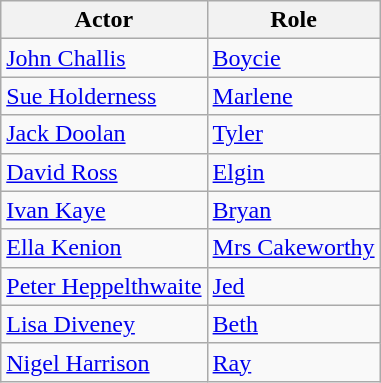<table class="wikitable">
<tr>
<th>Actor</th>
<th>Role</th>
</tr>
<tr>
<td><a href='#'>John Challis</a></td>
<td><a href='#'>Boycie</a></td>
</tr>
<tr>
<td><a href='#'>Sue Holderness</a></td>
<td><a href='#'>Marlene</a></td>
</tr>
<tr>
<td><a href='#'>Jack Doolan</a></td>
<td><a href='#'>Tyler</a></td>
</tr>
<tr>
<td><a href='#'>David Ross</a></td>
<td><a href='#'>Elgin</a></td>
</tr>
<tr>
<td><a href='#'>Ivan Kaye</a></td>
<td><a href='#'>Bryan</a></td>
</tr>
<tr>
<td><a href='#'>Ella Kenion</a></td>
<td><a href='#'>Mrs Cakeworthy</a></td>
</tr>
<tr>
<td><a href='#'>Peter Heppelthwaite</a></td>
<td><a href='#'>Jed</a></td>
</tr>
<tr>
<td><a href='#'>Lisa Diveney</a></td>
<td><a href='#'>Beth</a></td>
</tr>
<tr>
<td><a href='#'>Nigel Harrison</a></td>
<td><a href='#'>Ray</a></td>
</tr>
</table>
